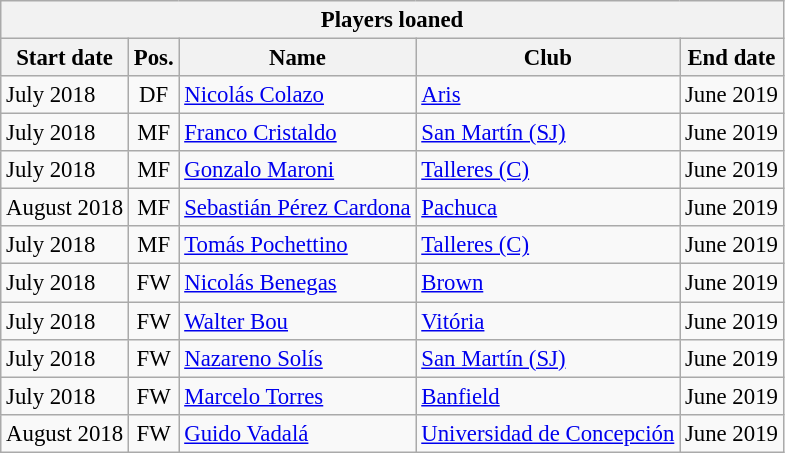<table class="wikitable" style="font-size:95%;">
<tr>
<th colspan="6">Players loaned</th>
</tr>
<tr>
<th>Start date</th>
<th>Pos.</th>
<th>Name</th>
<th>Club</th>
<th>End date</th>
</tr>
<tr>
<td>July 2018</td>
<td align="center">DF</td>
<td> <a href='#'>Nicolás Colazo</a></td>
<td> <a href='#'>Aris</a></td>
<td>June 2019</td>
</tr>
<tr>
<td>July 2018</td>
<td align="center">MF</td>
<td> <a href='#'>Franco Cristaldo</a></td>
<td> <a href='#'>San Martín (SJ)</a></td>
<td>June 2019</td>
</tr>
<tr>
<td>July 2018</td>
<td align="center">MF</td>
<td> <a href='#'>Gonzalo Maroni</a></td>
<td> <a href='#'>Talleres (C)</a></td>
<td>June 2019</td>
</tr>
<tr>
<td>August 2018</td>
<td align="center">MF</td>
<td> <a href='#'>Sebastián Pérez Cardona</a></td>
<td> <a href='#'>Pachuca</a></td>
<td>June 2019</td>
</tr>
<tr>
<td>July 2018</td>
<td align="center">MF</td>
<td> <a href='#'>Tomás Pochettino</a></td>
<td> <a href='#'>Talleres (C)</a></td>
<td>June 2019</td>
</tr>
<tr>
<td>July 2018</td>
<td align="center">FW</td>
<td> <a href='#'>Nicolás Benegas</a></td>
<td> <a href='#'>Brown</a></td>
<td>June 2019</td>
</tr>
<tr>
<td>July 2018</td>
<td align="center">FW</td>
<td> <a href='#'>Walter Bou</a></td>
<td> <a href='#'>Vitória</a></td>
<td>June 2019</td>
</tr>
<tr>
<td>July 2018</td>
<td align="center">FW</td>
<td> <a href='#'>Nazareno Solís</a></td>
<td> <a href='#'>San Martín (SJ)</a></td>
<td>June 2019</td>
</tr>
<tr>
<td>July 2018</td>
<td align="center">FW</td>
<td> <a href='#'>Marcelo Torres</a></td>
<td> <a href='#'>Banfield</a></td>
<td>June 2019</td>
</tr>
<tr>
<td>August 2018</td>
<td align="center">FW</td>
<td> <a href='#'>Guido Vadalá</a></td>
<td> <a href='#'>Universidad de Concepción</a></td>
<td>June 2019</td>
</tr>
</table>
